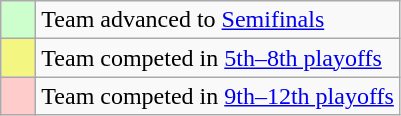<table class="wikitable">
<tr>
<td style="background: #ccffcc;">    </td>
<td>Team advanced to <a href='#'>Semifinals</a></td>
</tr>
<tr>
<td style="background: #F3F781;">    </td>
<td>Team competed in <a href='#'>5th–8th playoffs</a></td>
</tr>
<tr>
<td style="background: #ffcccc;">    </td>
<td>Team competed in <a href='#'>9th–12th playoffs</a></td>
</tr>
</table>
